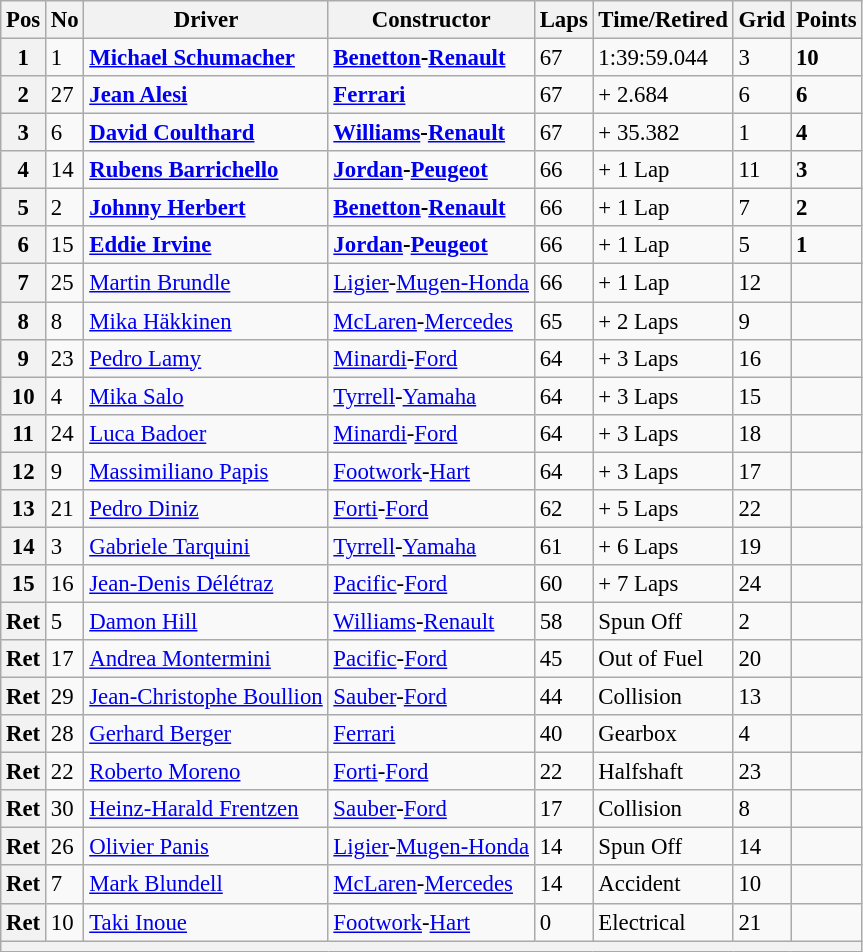<table class="wikitable" style="font-size: 95%;">
<tr>
<th>Pos</th>
<th>No</th>
<th>Driver</th>
<th>Constructor</th>
<th>Laps</th>
<th>Time/Retired</th>
<th>Grid</th>
<th>Points</th>
</tr>
<tr>
<th>1</th>
<td>1</td>
<td> <strong><a href='#'>Michael Schumacher</a></strong></td>
<td><strong><a href='#'>Benetton</a>-<a href='#'>Renault</a></strong></td>
<td>67</td>
<td>1:39:59.044</td>
<td>3</td>
<td><strong>10</strong></td>
</tr>
<tr>
<th>2</th>
<td>27</td>
<td> <strong><a href='#'>Jean Alesi</a></strong></td>
<td><strong><a href='#'>Ferrari</a></strong></td>
<td>67</td>
<td>+ 2.684</td>
<td>6</td>
<td><strong>6</strong></td>
</tr>
<tr>
<th>3</th>
<td>6</td>
<td> <strong><a href='#'>David Coulthard</a></strong></td>
<td><strong><a href='#'>Williams</a>-<a href='#'>Renault</a></strong></td>
<td>67</td>
<td>+ 35.382</td>
<td>1</td>
<td><strong>4</strong></td>
</tr>
<tr>
<th>4</th>
<td>14</td>
<td> <strong><a href='#'>Rubens Barrichello</a></strong></td>
<td><strong><a href='#'>Jordan</a>-<a href='#'>Peugeot</a></strong></td>
<td>66</td>
<td>+ 1 Lap</td>
<td>11</td>
<td><strong>3</strong></td>
</tr>
<tr>
<th>5</th>
<td>2</td>
<td> <strong><a href='#'>Johnny Herbert</a></strong></td>
<td><strong><a href='#'>Benetton</a>-<a href='#'>Renault</a></strong></td>
<td>66</td>
<td>+ 1 Lap</td>
<td>7</td>
<td><strong>2</strong></td>
</tr>
<tr>
<th>6</th>
<td>15</td>
<td> <strong><a href='#'>Eddie Irvine</a></strong></td>
<td><strong><a href='#'>Jordan</a>-<a href='#'>Peugeot</a></strong></td>
<td>66</td>
<td>+ 1 Lap</td>
<td>5</td>
<td><strong>1</strong></td>
</tr>
<tr>
<th>7</th>
<td>25</td>
<td> <a href='#'>Martin Brundle</a></td>
<td><a href='#'>Ligier</a>-<a href='#'>Mugen-Honda</a></td>
<td>66</td>
<td>+ 1 Lap</td>
<td>12</td>
<td> </td>
</tr>
<tr>
<th>8</th>
<td>8</td>
<td> <a href='#'>Mika Häkkinen</a></td>
<td><a href='#'>McLaren</a>-<a href='#'>Mercedes</a></td>
<td>65</td>
<td>+ 2 Laps</td>
<td>9</td>
<td> </td>
</tr>
<tr>
<th>9</th>
<td>23</td>
<td> <a href='#'>Pedro Lamy</a></td>
<td><a href='#'>Minardi</a>-<a href='#'>Ford</a></td>
<td>64</td>
<td>+ 3 Laps</td>
<td>16</td>
<td> </td>
</tr>
<tr>
<th>10</th>
<td>4</td>
<td> <a href='#'>Mika Salo</a></td>
<td><a href='#'>Tyrrell</a>-<a href='#'>Yamaha</a></td>
<td>64</td>
<td>+ 3 Laps</td>
<td>15</td>
<td> </td>
</tr>
<tr>
<th>11</th>
<td>24</td>
<td> <a href='#'>Luca Badoer</a></td>
<td><a href='#'>Minardi</a>-<a href='#'>Ford</a></td>
<td>64</td>
<td>+ 3 Laps</td>
<td>18</td>
<td> </td>
</tr>
<tr>
<th>12</th>
<td>9</td>
<td> <a href='#'>Massimiliano Papis</a></td>
<td><a href='#'>Footwork</a>-<a href='#'>Hart</a></td>
<td>64</td>
<td>+ 3 Laps</td>
<td>17</td>
<td> </td>
</tr>
<tr>
<th>13</th>
<td>21</td>
<td> <a href='#'>Pedro Diniz</a></td>
<td><a href='#'>Forti</a>-<a href='#'>Ford</a></td>
<td>62</td>
<td>+ 5 Laps</td>
<td>22</td>
<td> </td>
</tr>
<tr>
<th>14</th>
<td>3</td>
<td> <a href='#'>Gabriele Tarquini</a></td>
<td><a href='#'>Tyrrell</a>-<a href='#'>Yamaha</a></td>
<td>61</td>
<td>+ 6 Laps</td>
<td>19</td>
<td> </td>
</tr>
<tr>
<th>15</th>
<td>16</td>
<td> <a href='#'>Jean-Denis Délétraz</a></td>
<td><a href='#'>Pacific</a>-<a href='#'>Ford</a></td>
<td>60</td>
<td>+ 7 Laps</td>
<td>24</td>
<td> </td>
</tr>
<tr>
<th>Ret</th>
<td>5</td>
<td> <a href='#'>Damon Hill</a></td>
<td><a href='#'>Williams</a>-<a href='#'>Renault</a></td>
<td>58</td>
<td>Spun Off</td>
<td>2</td>
<td> </td>
</tr>
<tr>
<th>Ret</th>
<td>17</td>
<td> <a href='#'>Andrea Montermini</a></td>
<td><a href='#'>Pacific</a>-<a href='#'>Ford</a></td>
<td>45</td>
<td>Out of Fuel</td>
<td>20</td>
<td> </td>
</tr>
<tr>
<th>Ret</th>
<td>29</td>
<td> <a href='#'>Jean-Christophe Boullion</a></td>
<td><a href='#'>Sauber</a>-<a href='#'>Ford</a></td>
<td>44</td>
<td>Collision</td>
<td>13</td>
<td> </td>
</tr>
<tr>
<th>Ret</th>
<td>28</td>
<td> <a href='#'>Gerhard Berger</a></td>
<td><a href='#'>Ferrari</a></td>
<td>40</td>
<td>Gearbox</td>
<td>4</td>
<td> </td>
</tr>
<tr>
<th>Ret</th>
<td>22</td>
<td> <a href='#'>Roberto Moreno</a></td>
<td><a href='#'>Forti</a>-<a href='#'>Ford</a></td>
<td>22</td>
<td>Halfshaft</td>
<td>23</td>
<td> </td>
</tr>
<tr>
<th>Ret</th>
<td>30</td>
<td> <a href='#'>Heinz-Harald Frentzen</a></td>
<td><a href='#'>Sauber</a>-<a href='#'>Ford</a></td>
<td>17</td>
<td>Collision</td>
<td>8</td>
<td> </td>
</tr>
<tr>
<th>Ret</th>
<td>26</td>
<td> <a href='#'>Olivier Panis</a></td>
<td><a href='#'>Ligier</a>-<a href='#'>Mugen-Honda</a></td>
<td>14</td>
<td>Spun Off</td>
<td>14</td>
<td> </td>
</tr>
<tr>
<th>Ret</th>
<td>7</td>
<td> <a href='#'>Mark Blundell</a></td>
<td><a href='#'>McLaren</a>-<a href='#'>Mercedes</a></td>
<td>14</td>
<td>Accident</td>
<td>10</td>
<td> </td>
</tr>
<tr>
<th>Ret</th>
<td>10</td>
<td> <a href='#'>Taki Inoue</a></td>
<td><a href='#'>Footwork</a>-<a href='#'>Hart</a></td>
<td>0</td>
<td>Electrical</td>
<td>21</td>
<td> </td>
</tr>
<tr>
<th colspan="8"></th>
</tr>
</table>
